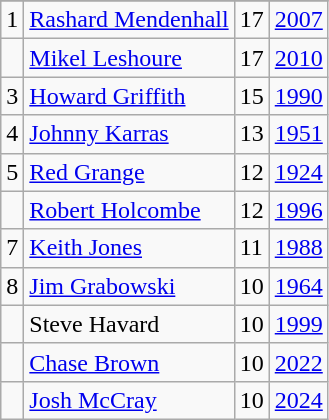<table class="wikitable">
<tr>
</tr>
<tr>
<td>1</td>
<td><a href='#'>Rashard Mendenhall</a></td>
<td>17</td>
<td><a href='#'>2007</a></td>
</tr>
<tr>
<td></td>
<td><a href='#'>Mikel Leshoure</a></td>
<td>17</td>
<td><a href='#'>2010</a></td>
</tr>
<tr>
<td>3</td>
<td><a href='#'>Howard Griffith</a></td>
<td>15</td>
<td><a href='#'>1990</a></td>
</tr>
<tr>
<td>4</td>
<td><a href='#'>Johnny Karras</a></td>
<td>13</td>
<td><a href='#'>1951</a></td>
</tr>
<tr>
<td>5</td>
<td><a href='#'>Red Grange</a></td>
<td>12</td>
<td><a href='#'>1924</a></td>
</tr>
<tr>
<td></td>
<td><a href='#'>Robert Holcombe</a></td>
<td>12</td>
<td><a href='#'>1996</a></td>
</tr>
<tr>
<td>7</td>
<td><a href='#'>Keith Jones</a></td>
<td>11</td>
<td><a href='#'>1988</a></td>
</tr>
<tr>
<td>8</td>
<td><a href='#'>Jim Grabowski</a></td>
<td>10</td>
<td><a href='#'>1964</a></td>
</tr>
<tr>
<td></td>
<td>Steve Havard</td>
<td>10</td>
<td><a href='#'>1999</a></td>
</tr>
<tr>
<td></td>
<td><a href='#'>Chase Brown</a></td>
<td>10</td>
<td><a href='#'>2022</a></td>
</tr>
<tr>
<td></td>
<td><a href='#'>Josh McCray</a></td>
<td>10</td>
<td><a href='#'>2024</a></td>
</tr>
</table>
